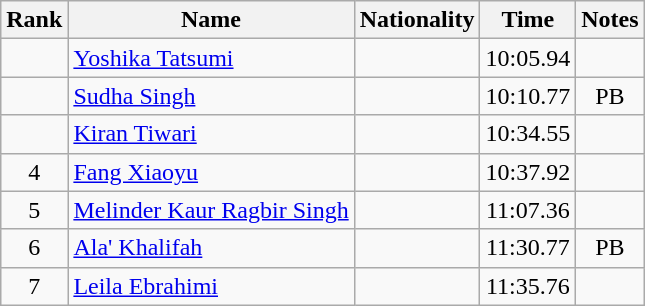<table class="wikitable sortable" style="text-align:center">
<tr>
<th>Rank</th>
<th>Name</th>
<th>Nationality</th>
<th>Time</th>
<th>Notes</th>
</tr>
<tr>
<td></td>
<td align=left><a href='#'>Yoshika Tatsumi</a></td>
<td align=left></td>
<td>10:05.94</td>
<td></td>
</tr>
<tr>
<td></td>
<td align=left><a href='#'>Sudha Singh</a></td>
<td align=left></td>
<td>10:10.77</td>
<td>PB</td>
</tr>
<tr>
<td></td>
<td align=left><a href='#'>Kiran Tiwari</a></td>
<td align=left></td>
<td>10:34.55</td>
<td></td>
</tr>
<tr>
<td>4</td>
<td align=left><a href='#'>Fang Xiaoyu</a></td>
<td align=left></td>
<td>10:37.92</td>
<td></td>
</tr>
<tr>
<td>5</td>
<td align=left><a href='#'>Melinder Kaur Ragbir Singh</a></td>
<td align=left></td>
<td>11:07.36</td>
<td></td>
</tr>
<tr>
<td>6</td>
<td align=left><a href='#'>Ala' Khalifah</a></td>
<td align=left></td>
<td>11:30.77</td>
<td>PB</td>
</tr>
<tr>
<td>7</td>
<td align=left><a href='#'>Leila Ebrahimi</a></td>
<td align=left></td>
<td>11:35.76</td>
<td></td>
</tr>
</table>
